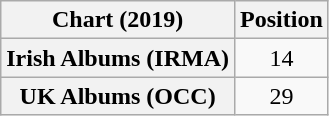<table class="wikitable sortable plainrowheaders" style="text-align:center">
<tr>
<th scope="col">Chart (2019)</th>
<th scope="col">Position</th>
</tr>
<tr>
<th scope="row">Irish Albums (IRMA)</th>
<td>14</td>
</tr>
<tr>
<th scope="row">UK Albums (OCC)</th>
<td>29</td>
</tr>
</table>
